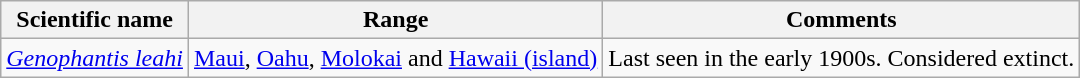<table class="wikitable">
<tr>
<th>Scientific name</th>
<th>Range</th>
<th class="unsortable">Comments</th>
</tr>
<tr>
<td><em><a href='#'>Genophantis leahi</a></em></td>
<td><a href='#'>Maui</a>, <a href='#'>Oahu</a>, <a href='#'>Molokai</a> and <a href='#'>Hawaii (island)</a></td>
<td>Last seen in the early 1900s. Considered extinct.</td>
</tr>
</table>
